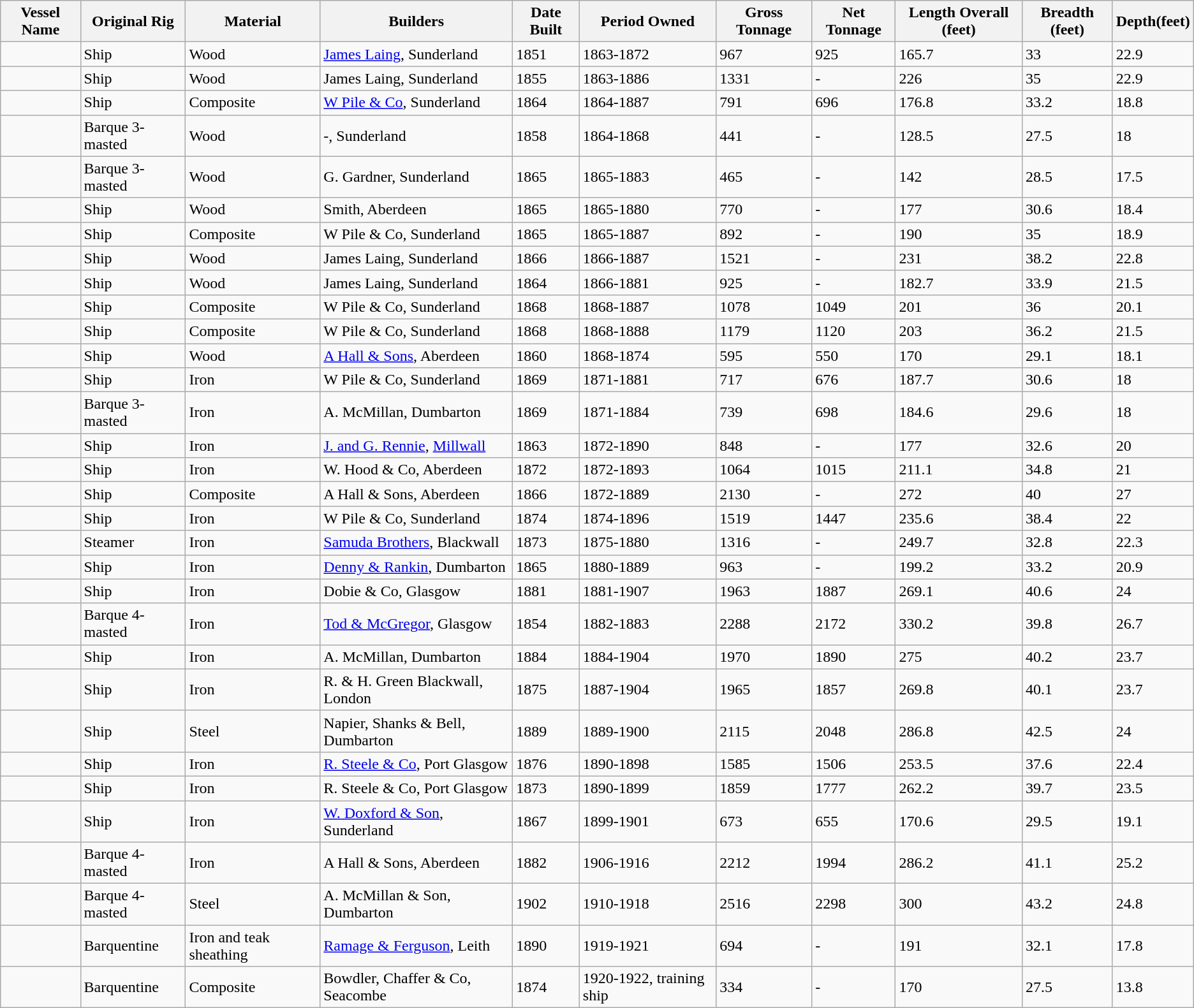<table class="sortable wikitable" align="center">
<tr>
<th>Vessel Name</th>
<th>Original Rig</th>
<th>Material</th>
<th>Builders</th>
<th>Date Built</th>
<th>Period Owned</th>
<th>Gross Tonnage</th>
<th>Net Tonnage</th>
<th>Length Overall (feet)</th>
<th>Breadth (feet)</th>
<th>Depth(feet)</th>
</tr>
<tr>
<td></td>
<td>Ship</td>
<td>Wood</td>
<td><a href='#'>James Laing</a>, Sunderland</td>
<td>1851</td>
<td>1863-1872</td>
<td>967</td>
<td>925</td>
<td>165.7</td>
<td>33</td>
<td>22.9</td>
</tr>
<tr>
<td></td>
<td>Ship</td>
<td>Wood</td>
<td>James Laing, Sunderland</td>
<td>1855</td>
<td>1863-1886</td>
<td>1331</td>
<td>-</td>
<td>226</td>
<td>35</td>
<td>22.9</td>
</tr>
<tr>
<td></td>
<td>Ship</td>
<td>Composite</td>
<td><a href='#'>W Pile & Co</a>, Sunderland</td>
<td>1864</td>
<td>1864-1887</td>
<td>791</td>
<td>696</td>
<td>176.8</td>
<td>33.2</td>
<td>18.8</td>
</tr>
<tr>
<td></td>
<td>Barque 3-masted</td>
<td>Wood</td>
<td>-, Sunderland</td>
<td>1858</td>
<td>1864-1868</td>
<td>441</td>
<td>-</td>
<td>128.5</td>
<td>27.5</td>
<td>18</td>
</tr>
<tr>
<td></td>
<td>Barque 3-masted</td>
<td>Wood</td>
<td>G. Gardner, Sunderland</td>
<td>1865</td>
<td>1865-1883</td>
<td>465</td>
<td>-</td>
<td>142</td>
<td>28.5</td>
<td>17.5</td>
</tr>
<tr>
<td></td>
<td>Ship</td>
<td>Wood</td>
<td>Smith, Aberdeen</td>
<td>1865</td>
<td>1865-1880</td>
<td>770</td>
<td>-</td>
<td>177</td>
<td>30.6</td>
<td>18.4</td>
</tr>
<tr>
<td></td>
<td>Ship</td>
<td>Composite</td>
<td>W Pile & Co, Sunderland</td>
<td>1865</td>
<td>1865-1887</td>
<td>892</td>
<td>-</td>
<td>190</td>
<td>35</td>
<td>18.9</td>
</tr>
<tr>
<td></td>
<td>Ship</td>
<td>Wood</td>
<td>James Laing, Sunderland</td>
<td>1866</td>
<td>1866-1887</td>
<td>1521</td>
<td>-</td>
<td>231</td>
<td>38.2</td>
<td>22.8</td>
</tr>
<tr>
<td></td>
<td>Ship</td>
<td>Wood</td>
<td>James Laing, Sunderland</td>
<td>1864</td>
<td>1866-1881</td>
<td>925</td>
<td>-</td>
<td>182.7</td>
<td>33.9</td>
<td>21.5</td>
</tr>
<tr>
<td></td>
<td>Ship</td>
<td>Composite</td>
<td>W Pile & Co, Sunderland</td>
<td>1868</td>
<td>1868-1887</td>
<td>1078</td>
<td>1049</td>
<td>201</td>
<td>36</td>
<td>20.1</td>
</tr>
<tr>
<td></td>
<td>Ship</td>
<td>Composite</td>
<td>W Pile & Co, Sunderland</td>
<td>1868</td>
<td>1868-1888</td>
<td>1179</td>
<td>1120</td>
<td>203</td>
<td>36.2</td>
<td>21.5</td>
</tr>
<tr>
<td></td>
<td>Ship</td>
<td>Wood</td>
<td><a href='#'>A Hall & Sons</a>, Aberdeen</td>
<td>1860</td>
<td>1868-1874</td>
<td>595</td>
<td>550</td>
<td>170</td>
<td>29.1</td>
<td>18.1</td>
</tr>
<tr>
<td></td>
<td>Ship</td>
<td>Iron</td>
<td>W Pile & Co, Sunderland</td>
<td>1869</td>
<td>1871-1881</td>
<td>717</td>
<td>676</td>
<td>187.7</td>
<td>30.6</td>
<td>18</td>
</tr>
<tr>
<td></td>
<td>Barque 3-masted</td>
<td>Iron</td>
<td>A. McMillan, Dumbarton</td>
<td>1869</td>
<td>1871-1884</td>
<td>739</td>
<td>698</td>
<td>184.6</td>
<td>29.6</td>
<td>18</td>
</tr>
<tr>
<td></td>
<td>Ship</td>
<td>Iron</td>
<td><a href='#'>J. and G. Rennie</a>, <a href='#'>Millwall</a></td>
<td>1863</td>
<td>1872-1890</td>
<td>848</td>
<td>-</td>
<td>177</td>
<td>32.6</td>
<td>20</td>
</tr>
<tr>
<td></td>
<td>Ship</td>
<td>Iron</td>
<td>W. Hood & Co, Aberdeen</td>
<td>1872</td>
<td>1872-1893</td>
<td>1064</td>
<td>1015</td>
<td>211.1</td>
<td>34.8</td>
<td>21</td>
</tr>
<tr>
<td></td>
<td>Ship</td>
<td>Composite</td>
<td>A Hall & Sons, Aberdeen</td>
<td>1866</td>
<td>1872-1889</td>
<td>2130</td>
<td>-</td>
<td>272</td>
<td>40</td>
<td>27</td>
</tr>
<tr>
<td></td>
<td>Ship</td>
<td>Iron</td>
<td>W Pile & Co, Sunderland</td>
<td>1874</td>
<td>1874-1896</td>
<td>1519</td>
<td>1447</td>
<td>235.6</td>
<td>38.4</td>
<td>22</td>
</tr>
<tr>
<td></td>
<td>Steamer</td>
<td>Iron</td>
<td><a href='#'>Samuda Brothers</a>, Blackwall</td>
<td>1873</td>
<td>1875-1880</td>
<td>1316</td>
<td>-</td>
<td>249.7</td>
<td>32.8</td>
<td>22.3</td>
</tr>
<tr>
<td></td>
<td>Ship</td>
<td>Iron</td>
<td><a href='#'>Denny & Rankin</a>, Dumbarton</td>
<td>1865</td>
<td>1880-1889</td>
<td>963</td>
<td>-</td>
<td>199.2</td>
<td>33.2</td>
<td>20.9</td>
</tr>
<tr>
<td></td>
<td>Ship</td>
<td>Iron</td>
<td>Dobie & Co, Glasgow</td>
<td>1881</td>
<td>1881-1907</td>
<td>1963</td>
<td>1887</td>
<td>269.1</td>
<td>40.6</td>
<td>24</td>
</tr>
<tr>
<td></td>
<td>Barque 4-masted</td>
<td>Iron</td>
<td><a href='#'>Tod & McGregor</a>, Glasgow</td>
<td>1854</td>
<td>1882-1883</td>
<td>2288</td>
<td>2172</td>
<td>330.2</td>
<td>39.8</td>
<td>26.7</td>
</tr>
<tr>
<td></td>
<td>Ship</td>
<td>Iron</td>
<td>A. McMillan, Dumbarton</td>
<td>1884</td>
<td>1884-1904</td>
<td>1970</td>
<td>1890</td>
<td>275</td>
<td>40.2</td>
<td>23.7</td>
</tr>
<tr>
<td></td>
<td>Ship</td>
<td>Iron</td>
<td>R. & H. Green Blackwall, London</td>
<td>1875</td>
<td>1887-1904</td>
<td>1965</td>
<td>1857</td>
<td>269.8</td>
<td>40.1</td>
<td>23.7</td>
</tr>
<tr>
<td></td>
<td>Ship</td>
<td>Steel</td>
<td>Napier, Shanks & Bell, Dumbarton</td>
<td>1889</td>
<td>1889-1900</td>
<td>2115</td>
<td>2048</td>
<td>286.8</td>
<td>42.5</td>
<td>24</td>
</tr>
<tr>
<td></td>
<td>Ship</td>
<td>Iron</td>
<td><a href='#'>R. Steele & Co</a>, Port Glasgow</td>
<td>1876</td>
<td>1890-1898</td>
<td>1585</td>
<td>1506</td>
<td>253.5</td>
<td>37.6</td>
<td>22.4</td>
</tr>
<tr>
<td></td>
<td>Ship</td>
<td>Iron</td>
<td>R. Steele & Co, Port Glasgow</td>
<td>1873</td>
<td>1890-1899</td>
<td>1859</td>
<td>1777</td>
<td>262.2</td>
<td>39.7</td>
<td>23.5</td>
</tr>
<tr>
<td></td>
<td>Ship</td>
<td>Iron</td>
<td><a href='#'>W. Doxford & Son</a>, Sunderland</td>
<td>1867</td>
<td>1899-1901</td>
<td>673</td>
<td>655</td>
<td>170.6</td>
<td>29.5</td>
<td>19.1</td>
</tr>
<tr>
<td></td>
<td>Barque 4-masted</td>
<td>Iron</td>
<td>A Hall & Sons, Aberdeen</td>
<td>1882</td>
<td>1906-1916</td>
<td>2212</td>
<td>1994</td>
<td>286.2</td>
<td>41.1</td>
<td>25.2</td>
</tr>
<tr>
<td></td>
<td>Barque 4-masted</td>
<td>Steel</td>
<td>A. McMillan & Son, Dumbarton</td>
<td>1902</td>
<td>1910-1918</td>
<td>2516</td>
<td>2298</td>
<td>300</td>
<td>43.2</td>
<td>24.8</td>
</tr>
<tr>
<td></td>
<td>Barquentine</td>
<td>Iron and teak sheathing</td>
<td><a href='#'>Ramage & Ferguson</a>, Leith</td>
<td>1890</td>
<td>1919-1921</td>
<td>694</td>
<td>-</td>
<td>191</td>
<td>32.1</td>
<td>17.8</td>
</tr>
<tr>
<td></td>
<td>Barquentine</td>
<td>Composite</td>
<td>Bowdler, Chaffer & Co, Seacombe</td>
<td>1874</td>
<td>1920-1922, training ship</td>
<td>334</td>
<td>-</td>
<td>170</td>
<td>27.5</td>
<td>13.8</td>
</tr>
</table>
